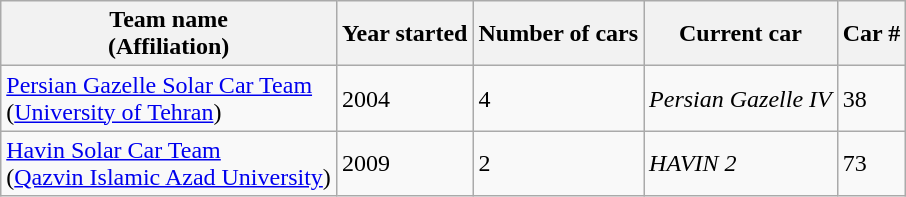<table class="wikitable">
<tr ">
<th><strong>Team name<br>(Affiliation)</strong></th>
<th><strong>Year started</strong></th>
<th><strong>Number of cars</strong></th>
<th><strong>Current car</strong></th>
<th><strong>Car #</strong></th>
</tr>
<tr>
<td><a href='#'>Persian Gazelle Solar Car Team</a><br>(<a href='#'>University of Tehran</a>)</td>
<td>2004</td>
<td>4</td>
<td><em>Persian Gazelle IV </em></td>
<td>38</td>
</tr>
<tr>
<td><a href='#'>Havin Solar Car Team</a><br>(<a href='#'>Qazvin Islamic Azad University</a>)</td>
<td>2009</td>
<td>2</td>
<td><em>HAVIN 2 </em></td>
<td>73</td>
</tr>
</table>
